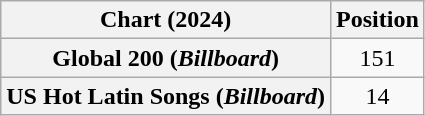<table class="wikitable sortable plainrowheaders" style="text-align:center">
<tr>
<th scope="col">Chart (2024)</th>
<th scope="col">Position</th>
</tr>
<tr>
<th scope="row">Global 200 (<em>Billboard</em>)</th>
<td>151</td>
</tr>
<tr>
<th scope="row">US Hot Latin Songs (<em>Billboard</em>)</th>
<td>14</td>
</tr>
</table>
